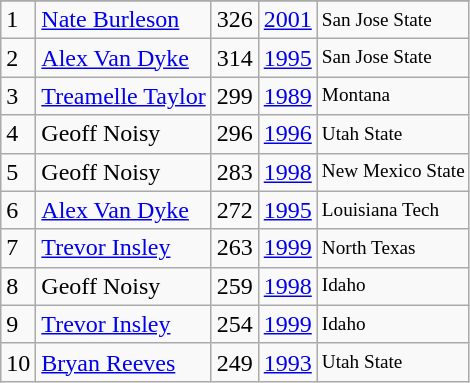<table class="wikitable">
<tr>
</tr>
<tr>
<td>1</td>
<td><a href='#'>Nate Burleson</a></td>
<td>326</td>
<td><a href='#'>2001</a></td>
<td style="font-size:80%;">San Jose State</td>
</tr>
<tr>
<td>2</td>
<td><a href='#'>Alex Van Dyke</a></td>
<td>314</td>
<td><a href='#'>1995</a></td>
<td style="font-size:80%;">San Jose State</td>
</tr>
<tr>
<td>3</td>
<td><a href='#'>Treamelle Taylor</a></td>
<td>299</td>
<td><a href='#'>1989</a></td>
<td style="font-size:80%;">Montana</td>
</tr>
<tr>
<td>4</td>
<td>Geoff Noisy</td>
<td>296</td>
<td><a href='#'>1996</a></td>
<td style="font-size:80%;">Utah State</td>
</tr>
<tr>
<td>5</td>
<td>Geoff Noisy</td>
<td>283</td>
<td><a href='#'>1998</a></td>
<td style="font-size:80%;">New Mexico State</td>
</tr>
<tr>
<td>6</td>
<td><a href='#'>Alex Van Dyke</a></td>
<td>272</td>
<td><a href='#'>1995</a></td>
<td style="font-size:80%;">Louisiana Tech</td>
</tr>
<tr>
<td>7</td>
<td><a href='#'>Trevor Insley</a></td>
<td>263</td>
<td><a href='#'>1999</a></td>
<td style="font-size:80%;">North Texas</td>
</tr>
<tr>
<td>8</td>
<td>Geoff Noisy</td>
<td>259</td>
<td><a href='#'>1998</a></td>
<td style="font-size:80%;">Idaho</td>
</tr>
<tr>
<td>9</td>
<td><a href='#'>Trevor Insley</a></td>
<td>254</td>
<td><a href='#'>1999</a></td>
<td style="font-size:80%;">Idaho</td>
</tr>
<tr>
<td>10</td>
<td><a href='#'>Bryan Reeves</a></td>
<td>249</td>
<td><a href='#'>1993</a></td>
<td style="font-size:80%;">Utah State</td>
</tr>
</table>
